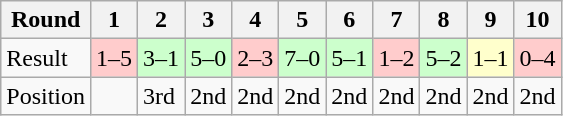<table class="wikitable">
<tr>
<th>Round</th>
<th>1</th>
<th>2</th>
<th>3</th>
<th>4</th>
<th>5</th>
<th>6</th>
<th>7</th>
<th>8</th>
<th>9</th>
<th>10</th>
</tr>
<tr>
<td>Result</td>
<td bgcolor="#FFCCCC">1–5</td>
<td bgcolor="#CCFFCC">3–1</td>
<td bgcolor="#CCFFCC">5–0</td>
<td bgcolor="#FFCCCC">2–3</td>
<td bgcolor="#CCFFCC">7–0</td>
<td bgcolor="#CCFFCC">5–1</td>
<td bgcolor="#FFCCCC">1–2</td>
<td bgcolor="#CCFFCC">5–2</td>
<td bgcolor="#FFFFCC">1–1</td>
<td bgcolor="#FFCCCC">0–4</td>
</tr>
<tr>
<td>Position</td>
<td></td>
<td>3rd</td>
<td>2nd</td>
<td>2nd</td>
<td>2nd</td>
<td>2nd</td>
<td>2nd</td>
<td>2nd</td>
<td>2nd</td>
<td>2nd</td>
</tr>
</table>
